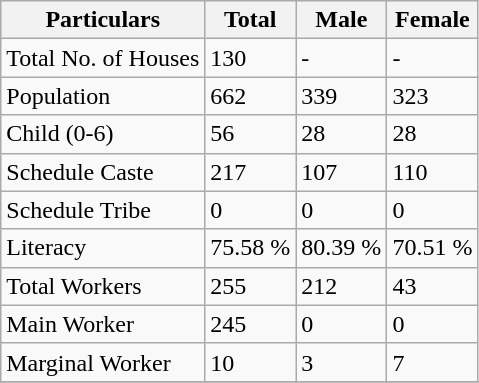<table class="wikitable sortable">
<tr>
<th>Particulars</th>
<th>Total</th>
<th>Male</th>
<th>Female</th>
</tr>
<tr>
<td>Total No. of Houses</td>
<td>130</td>
<td>-</td>
<td>-</td>
</tr>
<tr>
<td>Population</td>
<td>662</td>
<td>339</td>
<td>323</td>
</tr>
<tr>
<td>Child (0-6)</td>
<td>56</td>
<td>28</td>
<td>28</td>
</tr>
<tr>
<td>Schedule Caste</td>
<td>217</td>
<td>107</td>
<td>110</td>
</tr>
<tr>
<td>Schedule Tribe</td>
<td>0</td>
<td>0</td>
<td>0</td>
</tr>
<tr>
<td>Literacy</td>
<td>75.58 %</td>
<td>80.39 %</td>
<td>70.51 %</td>
</tr>
<tr>
<td>Total Workers</td>
<td>255</td>
<td>212</td>
<td>43</td>
</tr>
<tr>
<td>Main Worker</td>
<td>245</td>
<td>0</td>
<td>0</td>
</tr>
<tr>
<td>Marginal Worker</td>
<td>10</td>
<td>3</td>
<td>7</td>
</tr>
<tr>
</tr>
</table>
